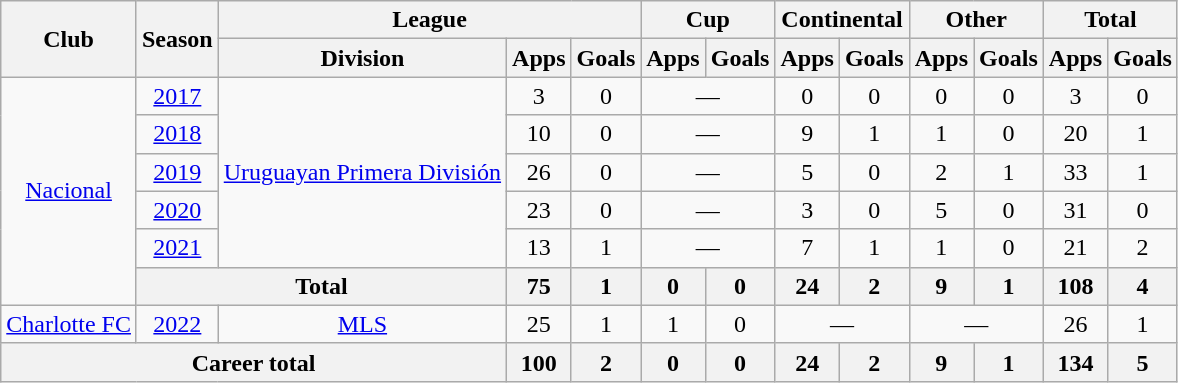<table class="wikitable" Style="text-align: center">
<tr>
<th rowspan="2">Club</th>
<th rowspan="2">Season</th>
<th colspan="3">League</th>
<th colspan="2">Cup</th>
<th colspan="2">Continental</th>
<th colspan="2">Other</th>
<th colspan="2">Total</th>
</tr>
<tr>
<th>Division</th>
<th>Apps</th>
<th>Goals</th>
<th>Apps</th>
<th>Goals</th>
<th>Apps</th>
<th>Goals</th>
<th>Apps</th>
<th>Goals</th>
<th>Apps</th>
<th>Goals</th>
</tr>
<tr>
<td rowspan="6"><a href='#'>Nacional</a></td>
<td><a href='#'>2017</a></td>
<td rowspan="5"><a href='#'>Uruguayan Primera División</a></td>
<td>3</td>
<td>0</td>
<td colspan="2">—</td>
<td>0</td>
<td>0</td>
<td>0</td>
<td>0</td>
<td>3</td>
<td>0</td>
</tr>
<tr>
<td><a href='#'>2018</a></td>
<td>10</td>
<td>0</td>
<td colspan="2">—</td>
<td>9</td>
<td>1</td>
<td>1</td>
<td>0</td>
<td>20</td>
<td>1</td>
</tr>
<tr>
<td><a href='#'>2019</a></td>
<td>26</td>
<td>0</td>
<td colspan="2">—</td>
<td>5</td>
<td>0</td>
<td>2</td>
<td>1</td>
<td>33</td>
<td>1</td>
</tr>
<tr>
<td><a href='#'>2020</a></td>
<td>23</td>
<td>0</td>
<td colspan="2">—</td>
<td>3</td>
<td>0</td>
<td>5</td>
<td>0</td>
<td>31</td>
<td>0</td>
</tr>
<tr>
<td><a href='#'>2021</a></td>
<td>13</td>
<td>1</td>
<td colspan="2">—</td>
<td>7</td>
<td>1</td>
<td>1</td>
<td>0</td>
<td>21</td>
<td>2</td>
</tr>
<tr>
<th colspan="2">Total</th>
<th>75</th>
<th>1</th>
<th>0</th>
<th>0</th>
<th>24</th>
<th>2</th>
<th>9</th>
<th>1</th>
<th>108</th>
<th>4</th>
</tr>
<tr>
<td><a href='#'>Charlotte FC</a></td>
<td><a href='#'>2022</a></td>
<td><a href='#'>MLS</a></td>
<td>25</td>
<td>1</td>
<td>1</td>
<td>0</td>
<td colspan="2">—</td>
<td colspan="2">—</td>
<td>26</td>
<td>1</td>
</tr>
<tr>
<th colspan="3">Career total</th>
<th>100</th>
<th>2</th>
<th>0</th>
<th>0</th>
<th>24</th>
<th>2</th>
<th>9</th>
<th>1</th>
<th>134</th>
<th>5</th>
</tr>
</table>
